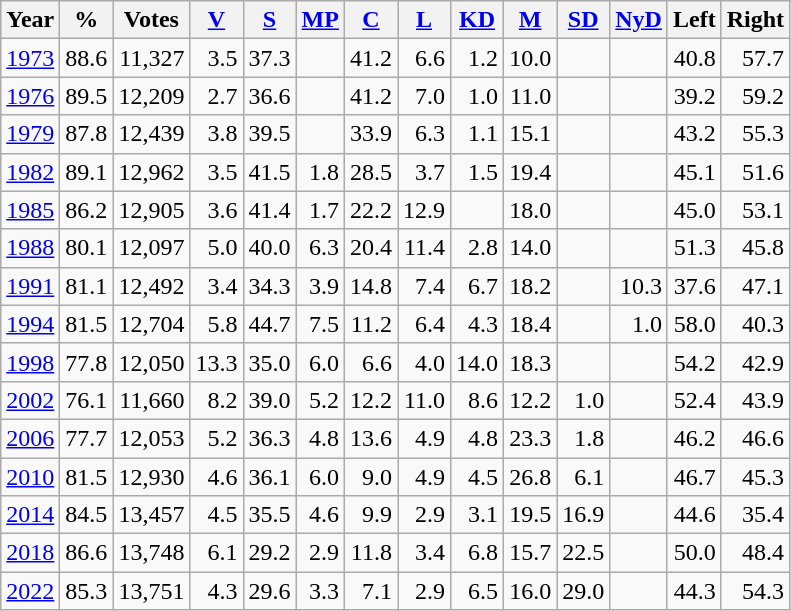<table class="wikitable sortable" style=text-align:right>
<tr>
<th>Year</th>
<th>%</th>
<th>Votes</th>
<th><a href='#'>V</a></th>
<th><a href='#'>S</a></th>
<th><a href='#'>MP</a></th>
<th><a href='#'>C</a></th>
<th><a href='#'>L</a></th>
<th><a href='#'>KD</a></th>
<th><a href='#'>M</a></th>
<th><a href='#'>SD</a></th>
<th><a href='#'>NyD</a></th>
<th>Left</th>
<th>Right</th>
</tr>
<tr>
<td align=left><a href='#'>1973</a></td>
<td>88.6</td>
<td>11,327</td>
<td>3.5</td>
<td>37.3</td>
<td></td>
<td>41.2</td>
<td>6.6</td>
<td>1.2</td>
<td>10.0</td>
<td></td>
<td></td>
<td>40.8</td>
<td>57.7</td>
</tr>
<tr>
<td align=left><a href='#'>1976</a></td>
<td>89.5</td>
<td>12,209</td>
<td>2.7</td>
<td>36.6</td>
<td></td>
<td>41.2</td>
<td>7.0</td>
<td>1.0</td>
<td>11.0</td>
<td></td>
<td></td>
<td>39.2</td>
<td>59.2</td>
</tr>
<tr>
<td align=left><a href='#'>1979</a></td>
<td>87.8</td>
<td>12,439</td>
<td>3.8</td>
<td>39.5</td>
<td></td>
<td>33.9</td>
<td>6.3</td>
<td>1.1</td>
<td>15.1</td>
<td></td>
<td></td>
<td>43.2</td>
<td>55.3</td>
</tr>
<tr>
<td align=left><a href='#'>1982</a></td>
<td>89.1</td>
<td>12,962</td>
<td>3.5</td>
<td>41.5</td>
<td>1.8</td>
<td>28.5</td>
<td>3.7</td>
<td>1.5</td>
<td>19.4</td>
<td></td>
<td></td>
<td>45.1</td>
<td>51.6</td>
</tr>
<tr>
<td align=left><a href='#'>1985</a></td>
<td>86.2</td>
<td>12,905</td>
<td>3.6</td>
<td>41.4</td>
<td>1.7</td>
<td>22.2</td>
<td>12.9</td>
<td></td>
<td>18.0</td>
<td></td>
<td></td>
<td>45.0</td>
<td>53.1</td>
</tr>
<tr>
<td align=left><a href='#'>1988</a></td>
<td>80.1</td>
<td>12,097</td>
<td>5.0</td>
<td>40.0</td>
<td>6.3</td>
<td>20.4</td>
<td>11.4</td>
<td>2.8</td>
<td>14.0</td>
<td></td>
<td></td>
<td>51.3</td>
<td>45.8</td>
</tr>
<tr>
<td align=left><a href='#'>1991</a></td>
<td>81.1</td>
<td>12,492</td>
<td>3.4</td>
<td>34.3</td>
<td>3.9</td>
<td>14.8</td>
<td>7.4</td>
<td>6.7</td>
<td>18.2</td>
<td></td>
<td>10.3</td>
<td>37.6</td>
<td>47.1</td>
</tr>
<tr>
<td align=left><a href='#'>1994</a></td>
<td>81.5</td>
<td>12,704</td>
<td>5.8</td>
<td>44.7</td>
<td>7.5</td>
<td>11.2</td>
<td>6.4</td>
<td>4.3</td>
<td>18.4</td>
<td></td>
<td>1.0</td>
<td>58.0</td>
<td>40.3</td>
</tr>
<tr>
<td align=left><a href='#'>1998</a></td>
<td>77.8</td>
<td>12,050</td>
<td>13.3</td>
<td>35.0</td>
<td>6.0</td>
<td>6.6</td>
<td>4.0</td>
<td>14.0</td>
<td>18.3</td>
<td></td>
<td></td>
<td>54.2</td>
<td>42.9</td>
</tr>
<tr>
<td align=left><a href='#'>2002</a></td>
<td>76.1</td>
<td>11,660</td>
<td>8.2</td>
<td>39.0</td>
<td>5.2</td>
<td>12.2</td>
<td>11.0</td>
<td>8.6</td>
<td>12.2</td>
<td>1.0</td>
<td></td>
<td>52.4</td>
<td>43.9</td>
</tr>
<tr>
<td align=left><a href='#'>2006</a></td>
<td>77.7</td>
<td>12,053</td>
<td>5.2</td>
<td>36.3</td>
<td>4.8</td>
<td>13.6</td>
<td>4.9</td>
<td>4.8</td>
<td>23.3</td>
<td>1.8</td>
<td></td>
<td>46.2</td>
<td>46.6</td>
</tr>
<tr>
<td align=left><a href='#'>2010</a></td>
<td>81.5</td>
<td>12,930</td>
<td>4.6</td>
<td>36.1</td>
<td>6.0</td>
<td>9.0</td>
<td>4.9</td>
<td>4.5</td>
<td>26.8</td>
<td>6.1</td>
<td></td>
<td>46.7</td>
<td>45.3</td>
</tr>
<tr>
<td align=left><a href='#'>2014</a></td>
<td>84.5</td>
<td>13,457</td>
<td>4.5</td>
<td>35.5</td>
<td>4.6</td>
<td>9.9</td>
<td>2.9</td>
<td>3.1</td>
<td>19.5</td>
<td>16.9</td>
<td></td>
<td>44.6</td>
<td>35.4</td>
</tr>
<tr>
<td align=left><a href='#'>2018</a></td>
<td>86.6</td>
<td>13,748</td>
<td>6.1</td>
<td>29.2</td>
<td>2.9</td>
<td>11.8</td>
<td>3.4</td>
<td>6.8</td>
<td>15.7</td>
<td>22.5</td>
<td></td>
<td>50.0</td>
<td>48.4</td>
</tr>
<tr>
<td align=left><a href='#'>2022</a></td>
<td>85.3</td>
<td>13,751</td>
<td>4.3</td>
<td>29.6</td>
<td>3.3</td>
<td>7.1</td>
<td>2.9</td>
<td>6.5</td>
<td>16.0</td>
<td>29.0</td>
<td></td>
<td>44.3</td>
<td>54.3</td>
</tr>
</table>
